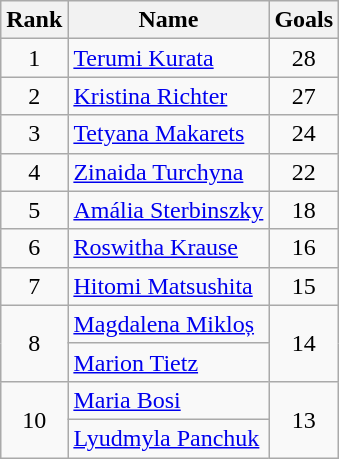<table class="wikitable sortable" style="text-align: center;">
<tr>
<th>Rank</th>
<th>Name</th>
<th>Goals</th>
</tr>
<tr>
<td>1</td>
<td align=left> <a href='#'>Terumi Kurata</a></td>
<td>28</td>
</tr>
<tr>
<td>2</td>
<td align=left> <a href='#'>Kristina Richter</a></td>
<td>27</td>
</tr>
<tr>
<td>3</td>
<td align=left> <a href='#'>Tetyana Makarets</a></td>
<td>24</td>
</tr>
<tr>
<td>4</td>
<td align=left> <a href='#'>Zinaida Turchyna</a></td>
<td>22</td>
</tr>
<tr>
<td>5</td>
<td align=left> <a href='#'>Amália Sterbinszky</a></td>
<td>18</td>
</tr>
<tr>
<td>6</td>
<td align=left> <a href='#'>Roswitha Krause</a></td>
<td>16</td>
</tr>
<tr>
<td>7</td>
<td align=left> <a href='#'>Hitomi Matsushita</a></td>
<td>15</td>
</tr>
<tr>
<td rowspan=2>8</td>
<td align=left> <a href='#'>Magdalena Mikloș</a></td>
<td rowspan=2>14</td>
</tr>
<tr>
<td align=left> <a href='#'>Marion Tietz</a></td>
</tr>
<tr>
<td rowspan=2>10</td>
<td align=left> <a href='#'>Maria Bosi</a></td>
<td rowspan=2>13</td>
</tr>
<tr>
<td align=left> <a href='#'>Lyudmyla Panchuk</a></td>
</tr>
</table>
